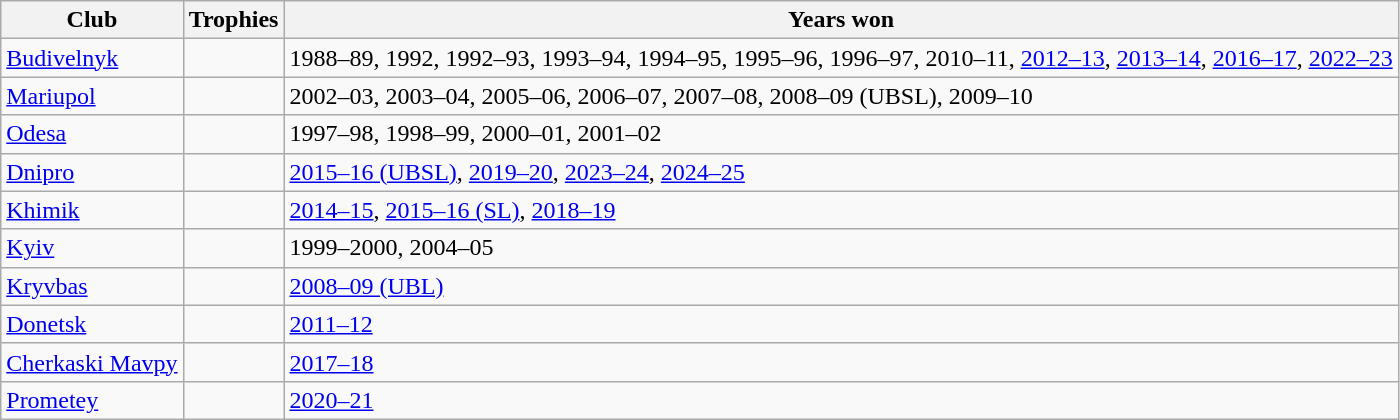<table class="wikitable">
<tr>
<th>Club</th>
<th>Trophies</th>
<th>Years won</th>
</tr>
<tr>
<td><a href='#'>Budivelnyk</a></td>
<td></td>
<td>1988–89, 1992, 1992–93, 1993–94, 1994–95, 1995–96, 1996–97, 2010–11, <a href='#'>2012–13</a>, <a href='#'>2013–14</a>, <a href='#'>2016–17</a>, <a href='#'>2022–23</a></td>
</tr>
<tr>
<td><a href='#'>Mariupol</a></td>
<td></td>
<td>2002–03, 2003–04, 2005–06, 2006–07, 2007–08, 2008–09 (UBSL), 2009–10</td>
</tr>
<tr>
<td><a href='#'>Odesa</a></td>
<td></td>
<td>1997–98, 1998–99, 2000–01, 2001–02</td>
</tr>
<tr>
<td><a href='#'>Dnipro</a></td>
<td></td>
<td><a href='#'>2015–16 (UBSL)</a>, <a href='#'>2019–20</a>, <a href='#'>2023–24</a>, <a href='#'>2024–25</a></td>
</tr>
<tr>
<td><a href='#'>Khimik</a></td>
<td></td>
<td><a href='#'>2014–15</a>, <a href='#'>2015–16 (SL)</a>, <a href='#'>2018–19</a></td>
</tr>
<tr>
<td><a href='#'>Kyiv</a></td>
<td></td>
<td>1999–2000, 2004–05</td>
</tr>
<tr>
<td><a href='#'>Kryvbas</a></td>
<td></td>
<td><a href='#'>2008–09 (UBL)</a></td>
</tr>
<tr>
<td><a href='#'>Donetsk</a></td>
<td></td>
<td><a href='#'>2011–12</a></td>
</tr>
<tr>
<td><a href='#'>Cherkaski Mavpy</a></td>
<td></td>
<td><a href='#'>2017–18</a></td>
</tr>
<tr>
<td><a href='#'>Prometey</a></td>
<td></td>
<td><a href='#'>2020–21</a></td>
</tr>
</table>
